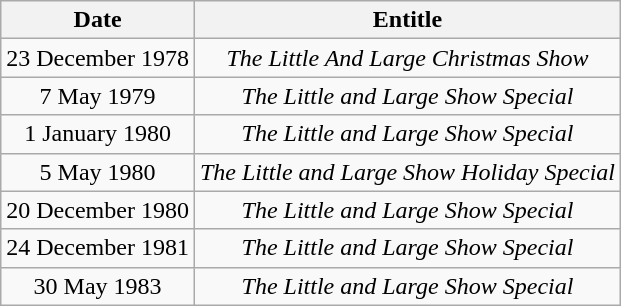<table class="wikitable" style="text-align:center;">
<tr>
<th>Date</th>
<th>Entitle</th>
</tr>
<tr>
<td>23 December 1978</td>
<td><em>The Little And Large Christmas Show</em></td>
</tr>
<tr>
<td>7 May 1979</td>
<td><em>The Little and Large Show Special</em></td>
</tr>
<tr>
<td>1 January 1980</td>
<td><em>The Little and Large Show Special</em></td>
</tr>
<tr>
<td>5 May 1980</td>
<td><em>The Little and Large Show Holiday Special</em></td>
</tr>
<tr>
<td>20 December 1980</td>
<td><em>The Little and Large Show Special</em></td>
</tr>
<tr>
<td>24 December 1981</td>
<td><em>The Little and Large Show Special</em></td>
</tr>
<tr>
<td>30 May 1983</td>
<td><em>The Little and Large Show Special</em></td>
</tr>
</table>
